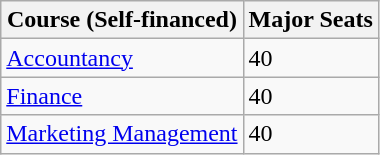<table class="wikitable">
<tr>
<th>Course (Self-financed)</th>
<th>Major Seats</th>
</tr>
<tr>
<td><a href='#'>Accountancy</a></td>
<td>40</td>
</tr>
<tr>
<td><a href='#'>Finance</a></td>
<td>40</td>
</tr>
<tr>
<td><a href='#'>Marketing Management</a></td>
<td>40</td>
</tr>
</table>
